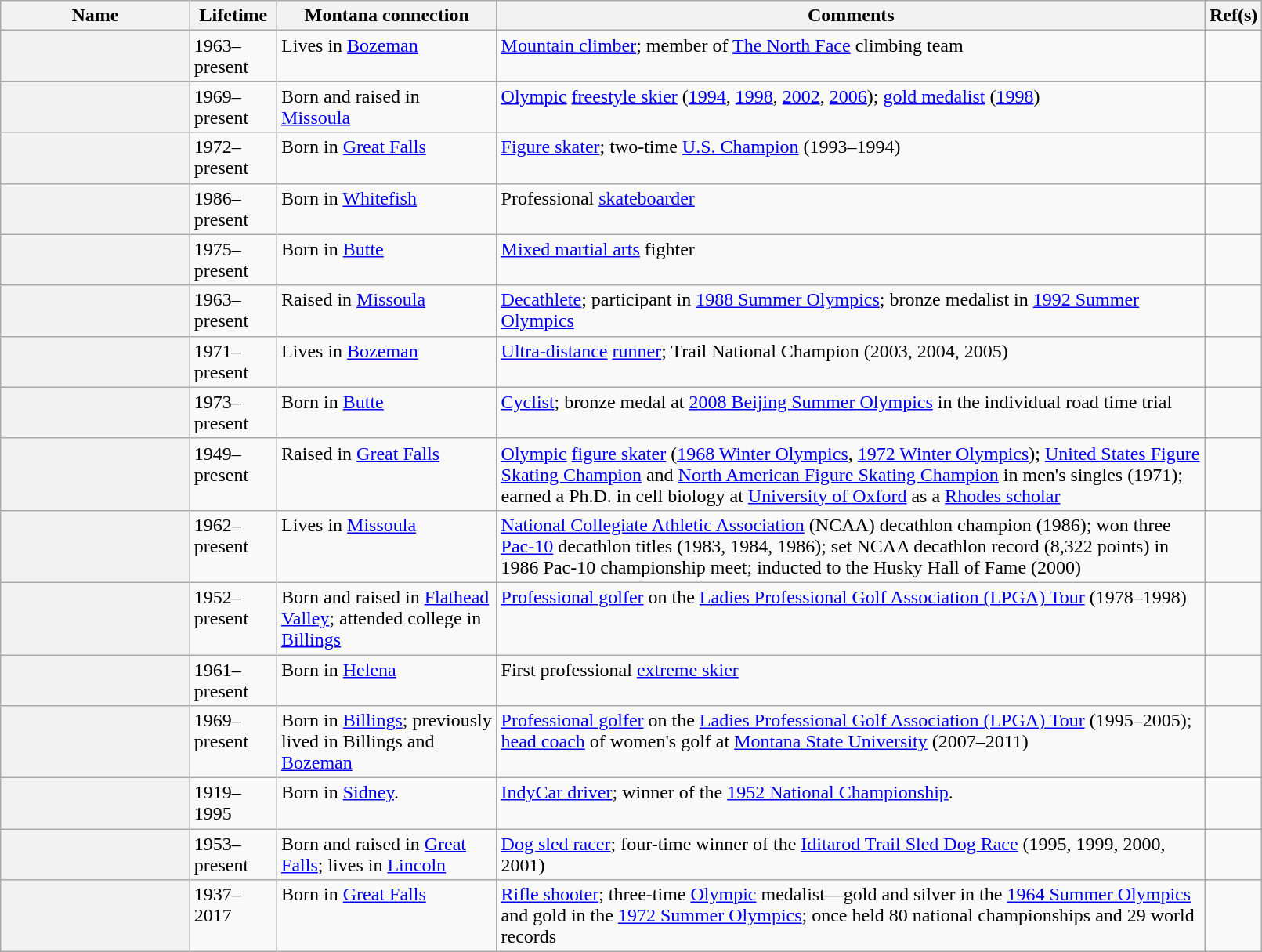<table class="sortable wikitable plainrowheaders" width="85%">
<tr>
<th width="15%" scope="col">Name</th>
<th scope="col">Lifetime</th>
<th class="unsortable" scope="col">Montana connection</th>
<th class="unsortable" scope="col">Comments</th>
<th class="unsortable" width="2%" scope="col">Ref(s)</th>
</tr>
<tr valign="top">
<th scope="row"></th>
<td>1963–present</td>
<td>Lives in <a href='#'>Bozeman</a></td>
<td><a href='#'>Mountain climber</a>; member of <a href='#'>The North Face</a> climbing team</td>
<td align="center"></td>
</tr>
<tr valign="top">
<th scope="row"></th>
<td>1969–present</td>
<td>Born and raised in <a href='#'>Missoula</a></td>
<td><a href='#'>Olympic</a> <a href='#'>freestyle skier</a> (<a href='#'>1994</a>, <a href='#'>1998</a>, <a href='#'>2002</a>, <a href='#'>2006</a>); <a href='#'>gold medalist</a> (<a href='#'>1998</a>)</td>
<td align="center"></td>
</tr>
<tr valign="top">
<th scope="row"></th>
<td>1972–present</td>
<td>Born in <a href='#'>Great Falls</a></td>
<td><a href='#'>Figure skater</a>; two-time <a href='#'>U.S. Champion</a> (1993–1994)</td>
<td align="center"></td>
</tr>
<tr valign="top">
<th scope="row"></th>
<td>1986–present</td>
<td>Born in <a href='#'>Whitefish</a></td>
<td>Professional <a href='#'>skateboarder</a></td>
<td align="center"></td>
</tr>
<tr valign="top">
<th scope="row"></th>
<td>1975–present</td>
<td>Born in <a href='#'>Butte</a></td>
<td><a href='#'>Mixed martial arts</a> fighter</td>
<td align="center"></td>
</tr>
<tr valign="top">
<th scope="row"></th>
<td>1963–present</td>
<td>Raised in <a href='#'>Missoula</a></td>
<td><a href='#'>Decathlete</a>; participant in <a href='#'>1988 Summer Olympics</a>; bronze medalist in <a href='#'>1992 Summer Olympics</a></td>
<td align="center"></td>
</tr>
<tr valign="top">
<th scope="row"></th>
<td>1971–present</td>
<td>Lives in <a href='#'>Bozeman</a></td>
<td><a href='#'>Ultra-distance</a> <a href='#'>runner</a>;  Trail National Champion (2003, 2004, 2005)</td>
<td align="center"></td>
</tr>
<tr valign="top">
<th scope="row"></th>
<td>1973–present</td>
<td>Born in <a href='#'>Butte</a></td>
<td><a href='#'>Cyclist</a>; bronze medal at <a href='#'>2008 Beijing Summer Olympics</a> in the individual road time trial</td>
<td align="center"></td>
</tr>
<tr valign="top">
<th scope="row"></th>
<td>1949–present</td>
<td>Raised in <a href='#'>Great Falls</a></td>
<td><a href='#'>Olympic</a> <a href='#'>figure skater</a> (<a href='#'>1968 Winter Olympics</a>, <a href='#'>1972 Winter Olympics</a>); <a href='#'>United States Figure Skating Champion</a> and <a href='#'>North American Figure Skating Champion</a> in men's singles (1971); earned a Ph.D. in cell biology at <a href='#'>University of Oxford</a> as a <a href='#'>Rhodes scholar</a></td>
<td align="center"></td>
</tr>
<tr valign="top">
<th scope="row"></th>
<td>1962–present</td>
<td>Lives in <a href='#'>Missoula</a></td>
<td><a href='#'>National Collegiate Athletic Association</a> (NCAA) decathlon champion (1986); won three <a href='#'>Pac-10</a> decathlon titles (1983, 1984, 1986); set NCAA decathlon record (8,322 points) in 1986 Pac-10 championship meet; inducted to the Husky Hall of Fame (2000)</td>
<td align="center"></td>
</tr>
<tr valign="top">
<th scope="row"></th>
<td>1952–present</td>
<td>Born and raised in <a href='#'>Flathead Valley</a>; attended college in <a href='#'>Billings</a></td>
<td><a href='#'>Professional golfer</a> on the <a href='#'>Ladies Professional Golf Association (LPGA) Tour</a> (1978–1998)</td>
<td align="center"></td>
</tr>
<tr valign="top">
<th scope="row"></th>
<td>1961–present</td>
<td>Born in <a href='#'>Helena</a></td>
<td>First professional <a href='#'>extreme skier</a></td>
<td align="center"></td>
</tr>
<tr valign="top">
<th scope="row"></th>
<td>1969–present</td>
<td>Born in <a href='#'>Billings</a>; previously lived in Billings and <a href='#'>Bozeman</a></td>
<td><a href='#'>Professional golfer</a> on the <a href='#'>Ladies Professional Golf Association (LPGA) Tour</a> (1995–2005); <a href='#'>head coach</a> of women's golf at <a href='#'>Montana State University</a> (2007–2011)</td>
<td align="center"></td>
</tr>
<tr valign="top">
<th scope="row"></th>
<td>1919–1995</td>
<td>Born in <a href='#'>Sidney</a>.</td>
<td><a href='#'>IndyCar driver</a>; winner of the <a href='#'>1952 National Championship</a>.</td>
<td align="center"></td>
</tr>
<tr valign="top">
<th scope="row"></th>
<td>1953–present</td>
<td>Born and raised in <a href='#'>Great Falls</a>; lives in <a href='#'>Lincoln</a></td>
<td><a href='#'>Dog sled racer</a>; four-time winner of the <a href='#'>Iditarod Trail Sled Dog Race</a> (1995, 1999, 2000, 2001)</td>
<td align="center"></td>
</tr>
<tr valign="top">
<th scope="row"></th>
<td>1937–2017</td>
<td>Born in <a href='#'>Great Falls</a></td>
<td><a href='#'>Rifle shooter</a>; three-time <a href='#'>Olympic</a> medalist—gold and silver in the <a href='#'>1964 Summer Olympics</a> and gold in the <a href='#'>1972 Summer Olympics</a>; once held 80 national championships and 29 world records</td>
<td align="center"></td>
</tr>
</table>
